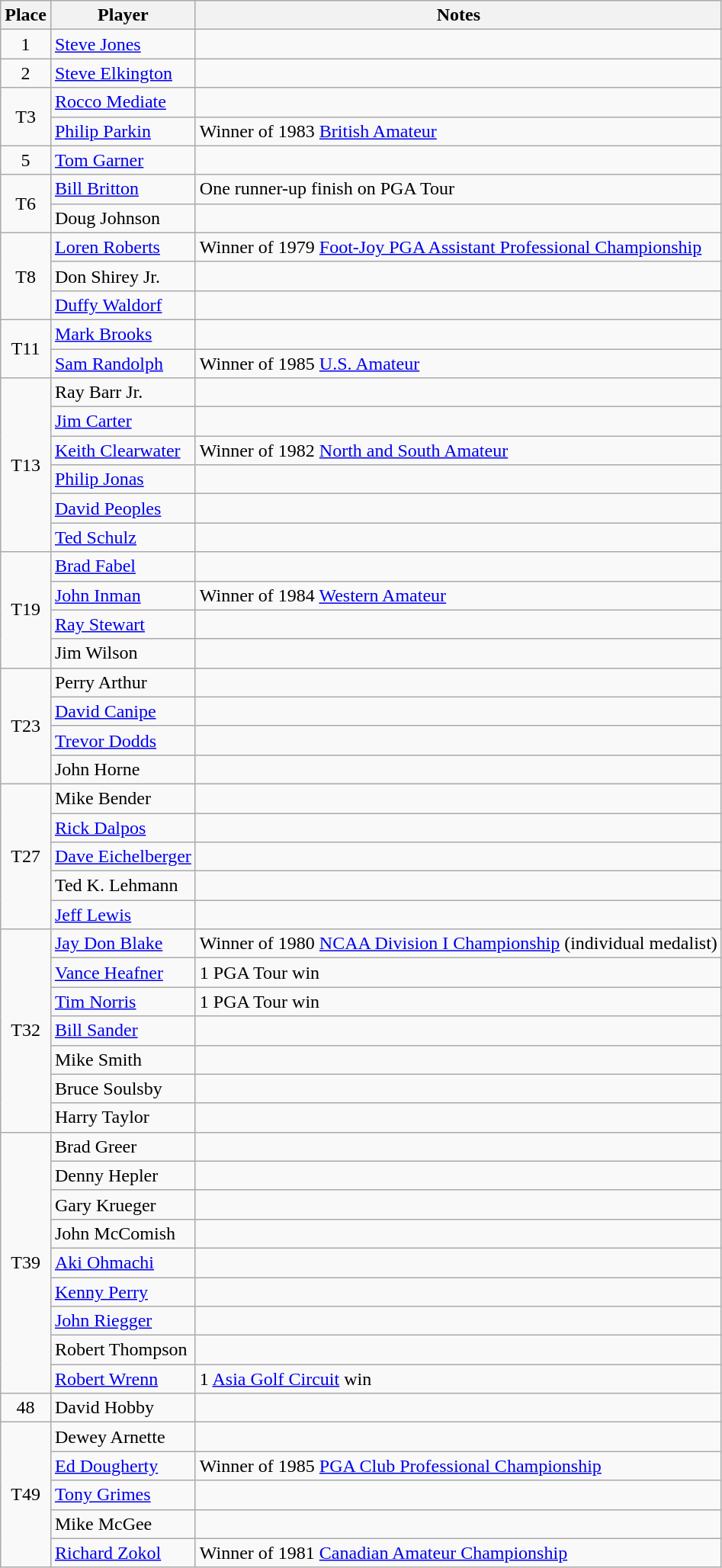<table class="wikitable sortable">
<tr>
<th>Place</th>
<th>Player</th>
<th>Notes</th>
</tr>
<tr>
<td align=center>1</td>
<td> <a href='#'>Steve Jones</a></td>
<td></td>
</tr>
<tr>
<td align=center>2</td>
<td> <a href='#'>Steve Elkington</a></td>
<td></td>
</tr>
<tr>
<td rowspan=2 align=center>T3</td>
<td> <a href='#'>Rocco Mediate</a></td>
<td></td>
</tr>
<tr>
<td> <a href='#'>Philip Parkin</a></td>
<td>Winner of 1983 <a href='#'>British Amateur</a></td>
</tr>
<tr>
<td align=center>5</td>
<td> <a href='#'>Tom Garner</a></td>
<td></td>
</tr>
<tr>
<td rowspan=2 align=center>T6</td>
<td> <a href='#'>Bill Britton</a></td>
<td>One runner-up finish on PGA Tour</td>
</tr>
<tr>
<td> Doug Johnson</td>
<td></td>
</tr>
<tr>
<td rowspan=3 align=center>T8</td>
<td> <a href='#'>Loren Roberts</a></td>
<td>Winner of 1979 <a href='#'>Foot-Joy PGA Assistant Professional Championship</a></td>
</tr>
<tr>
<td> Don Shirey Jr.</td>
<td></td>
</tr>
<tr>
<td> <a href='#'>Duffy Waldorf</a></td>
<td></td>
</tr>
<tr>
<td rowspan=2 align=center>T11</td>
<td> <a href='#'>Mark Brooks</a></td>
<td></td>
</tr>
<tr>
<td> <a href='#'>Sam Randolph</a></td>
<td>Winner of 1985 <a href='#'>U.S. Amateur</a></td>
</tr>
<tr>
<td rowspan=6 align=center>T13</td>
<td> Ray Barr Jr.</td>
<td></td>
</tr>
<tr>
<td> <a href='#'>Jim Carter</a></td>
<td></td>
</tr>
<tr>
<td> <a href='#'>Keith Clearwater</a></td>
<td>Winner of 1982 <a href='#'>North and South Amateur</a></td>
</tr>
<tr>
<td> <a href='#'>Philip Jonas</a></td>
<td></td>
</tr>
<tr>
<td> <a href='#'>David Peoples</a></td>
<td></td>
</tr>
<tr>
<td> <a href='#'>Ted Schulz</a></td>
<td></td>
</tr>
<tr>
<td rowspan=4 align=center>T19</td>
<td> <a href='#'>Brad Fabel</a></td>
<td></td>
</tr>
<tr>
<td> <a href='#'>John Inman</a></td>
<td>Winner of 1984 <a href='#'>Western Amateur</a></td>
</tr>
<tr>
<td> <a href='#'>Ray Stewart</a></td>
<td></td>
</tr>
<tr>
<td> Jim Wilson</td>
<td></td>
</tr>
<tr>
<td rowspan=4 align=center>T23</td>
<td> Perry Arthur</td>
<td></td>
</tr>
<tr>
<td> <a href='#'>David Canipe</a></td>
<td></td>
</tr>
<tr>
<td> <a href='#'>Trevor Dodds</a></td>
<td></td>
</tr>
<tr>
<td> John Horne</td>
<td></td>
</tr>
<tr>
<td rowspan=5 align=center>T27</td>
<td> Mike Bender</td>
<td></td>
</tr>
<tr>
<td> <a href='#'>Rick Dalpos</a></td>
<td></td>
</tr>
<tr>
<td> <a href='#'>Dave Eichelberger</a></td>
<td></td>
</tr>
<tr>
<td> Ted K. Lehmann</td>
<td></td>
</tr>
<tr>
<td> <a href='#'>Jeff Lewis</a></td>
<td></td>
</tr>
<tr>
<td rowspan=7 align=center>T32</td>
<td> <a href='#'>Jay Don Blake</a></td>
<td>Winner of 1980 <a href='#'>NCAA Division I Championship</a> (individual medalist)</td>
</tr>
<tr>
<td> <a href='#'>Vance Heafner</a></td>
<td>1 PGA Tour win</td>
</tr>
<tr>
<td> <a href='#'>Tim Norris</a></td>
<td>1 PGA Tour win</td>
</tr>
<tr>
<td> <a href='#'>Bill Sander</a></td>
<td></td>
</tr>
<tr>
<td> Mike Smith</td>
<td></td>
</tr>
<tr>
<td> Bruce Soulsby</td>
<td></td>
</tr>
<tr>
<td> Harry Taylor</td>
<td></td>
</tr>
<tr>
<td rowspan=9 align=center>T39</td>
<td> Brad Greer</td>
<td></td>
</tr>
<tr>
<td> Denny Hepler</td>
<td></td>
</tr>
<tr>
<td> Gary Krueger</td>
<td></td>
</tr>
<tr>
<td> John McComish</td>
<td></td>
</tr>
<tr>
<td> <a href='#'>Aki Ohmachi</a></td>
<td></td>
</tr>
<tr>
<td> <a href='#'>Kenny Perry</a></td>
<td></td>
</tr>
<tr>
<td> <a href='#'>John Riegger</a></td>
<td></td>
</tr>
<tr>
<td> Robert Thompson</td>
<td></td>
</tr>
<tr>
<td> <a href='#'>Robert Wrenn</a></td>
<td>1 <a href='#'>Asia Golf Circuit</a> win</td>
</tr>
<tr>
<td align=center>48</td>
<td> David Hobby</td>
<td></td>
</tr>
<tr>
<td rowspan=5 align=center>T49</td>
<td> Dewey Arnette</td>
<td></td>
</tr>
<tr>
<td> <a href='#'>Ed Dougherty</a></td>
<td>Winner of 1985 <a href='#'>PGA Club Professional Championship</a></td>
</tr>
<tr>
<td> <a href='#'>Tony Grimes</a></td>
<td></td>
</tr>
<tr>
<td> Mike McGee</td>
<td></td>
</tr>
<tr>
<td> <a href='#'>Richard Zokol</a></td>
<td>Winner of 1981 <a href='#'>Canadian Amateur Championship</a></td>
</tr>
</table>
